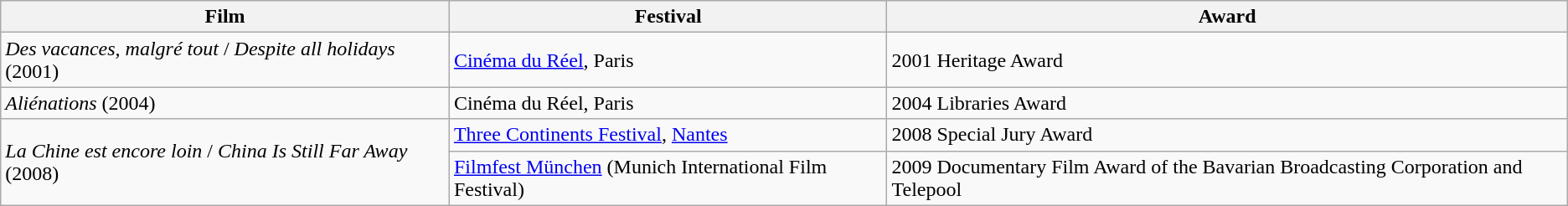<table class="wikitable">
<tr>
<th>Film</th>
<th>Festival</th>
<th>Award</th>
</tr>
<tr>
<td><em>Des vacances, malgré tout</em> / <em>Despite all holidays</em> (2001)</td>
<td><a href='#'>Cinéma du Réel</a>, Paris</td>
<td>2001 Heritage Award</td>
</tr>
<tr>
<td><em>Aliénations</em> (2004)</td>
<td>Cinéma du Réel, Paris</td>
<td>2004 Libraries Award</td>
</tr>
<tr>
<td rowspan=2><em>La Chine est encore loin</em> / <em>China Is Still Far Away</em> (2008)</td>
<td><a href='#'>Three Continents Festival</a>, <a href='#'>Nantes</a></td>
<td>2008 Special Jury Award</td>
</tr>
<tr>
<td><a href='#'>Filmfest München</a> (Munich International Film Festival)</td>
<td>2009 Documentary Film Award of the Bavarian Broadcasting Corporation and Telepool</td>
</tr>
</table>
